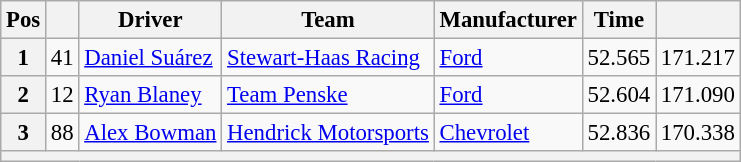<table class="wikitable" style="font-size:95%">
<tr>
<th>Pos</th>
<th></th>
<th>Driver</th>
<th>Team</th>
<th>Manufacturer</th>
<th>Time</th>
<th></th>
</tr>
<tr>
<th>1</th>
<td>41</td>
<td><a href='#'>Daniel Suárez</a></td>
<td><a href='#'>Stewart-Haas Racing</a></td>
<td><a href='#'>Ford</a></td>
<td>52.565</td>
<td>171.217</td>
</tr>
<tr>
<th>2</th>
<td>12</td>
<td><a href='#'>Ryan Blaney</a></td>
<td><a href='#'>Team Penske</a></td>
<td><a href='#'>Ford</a></td>
<td>52.604</td>
<td>171.090</td>
</tr>
<tr>
<th>3</th>
<td>88</td>
<td><a href='#'>Alex Bowman</a></td>
<td><a href='#'>Hendrick Motorsports</a></td>
<td><a href='#'>Chevrolet</a></td>
<td>52.836</td>
<td>170.338</td>
</tr>
<tr>
<th colspan="7"></th>
</tr>
</table>
